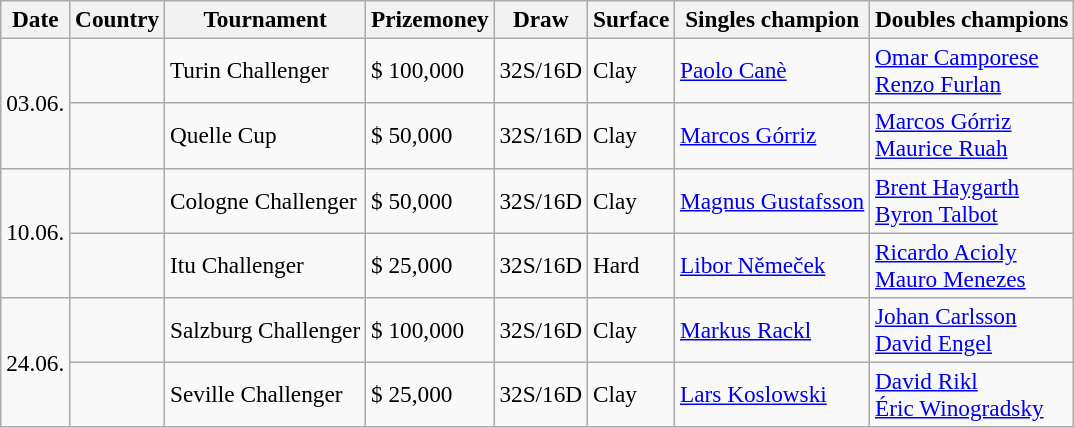<table class="sortable wikitable" style=font-size:97%>
<tr>
<th>Date</th>
<th>Country</th>
<th>Tournament</th>
<th>Prizemoney</th>
<th>Draw</th>
<th>Surface</th>
<th>Singles champion</th>
<th>Doubles champions</th>
</tr>
<tr>
<td rowspan="2">03.06.</td>
<td></td>
<td>Turin Challenger</td>
<td>$ 100,000</td>
<td>32S/16D</td>
<td>Clay</td>
<td> <a href='#'>Paolo Canè</a></td>
<td> <a href='#'>Omar Camporese</a><br> <a href='#'>Renzo Furlan</a></td>
</tr>
<tr>
<td></td>
<td>Quelle Cup</td>
<td>$ 50,000</td>
<td>32S/16D</td>
<td>Clay</td>
<td> <a href='#'>Marcos Górriz</a></td>
<td> <a href='#'>Marcos Górriz</a><br> <a href='#'>Maurice Ruah</a></td>
</tr>
<tr>
<td rowspan="2">10.06.</td>
<td></td>
<td>Cologne Challenger</td>
<td>$ 50,000</td>
<td>32S/16D</td>
<td>Clay</td>
<td> <a href='#'>Magnus Gustafsson</a></td>
<td> <a href='#'>Brent Haygarth</a><br> <a href='#'>Byron Talbot</a></td>
</tr>
<tr>
<td></td>
<td>Itu Challenger</td>
<td>$ 25,000</td>
<td>32S/16D</td>
<td>Hard</td>
<td> <a href='#'>Libor Němeček</a></td>
<td> <a href='#'>Ricardo Acioly</a><br> <a href='#'>Mauro Menezes</a></td>
</tr>
<tr>
<td rowspan="2">24.06.</td>
<td></td>
<td>Salzburg Challenger</td>
<td>$ 100,000</td>
<td>32S/16D</td>
<td>Clay</td>
<td> <a href='#'>Markus Rackl</a></td>
<td> <a href='#'>Johan Carlsson</a><br> <a href='#'>David Engel</a></td>
</tr>
<tr>
<td></td>
<td>Seville Challenger</td>
<td>$ 25,000</td>
<td>32S/16D</td>
<td>Clay</td>
<td> <a href='#'>Lars Koslowski</a></td>
<td> <a href='#'>David Rikl</a><br> <a href='#'>Éric Winogradsky</a></td>
</tr>
</table>
